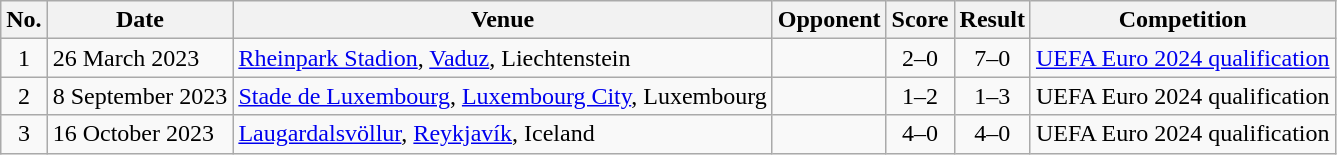<table class="wikitable sortable">
<tr>
<th scope="col">No.</th>
<th scope="col">Date</th>
<th scope="col">Venue</th>
<th scope="col">Opponent</th>
<th scope="col">Score</th>
<th scope="col">Result</th>
<th scope="col">Competition</th>
</tr>
<tr>
<td align="center">1</td>
<td>26 March 2023</td>
<td><a href='#'>Rheinpark Stadion</a>, <a href='#'>Vaduz</a>, Liechtenstein</td>
<td></td>
<td align=center>2–0</td>
<td style="text-align:center">7–0</td>
<td><a href='#'>UEFA Euro 2024 qualification</a></td>
</tr>
<tr>
<td align="center">2</td>
<td>8 September 2023</td>
<td><a href='#'>Stade de Luxembourg</a>, <a href='#'>Luxembourg City</a>, Luxembourg</td>
<td></td>
<td align=center>1–2</td>
<td style="text-align:center">1–3</td>
<td>UEFA Euro 2024 qualification</td>
</tr>
<tr>
<td align="center">3</td>
<td>16 October 2023</td>
<td><a href='#'>Laugardalsvöllur</a>, <a href='#'>Reykjavík</a>, Iceland</td>
<td></td>
<td align=center>4–0</td>
<td style="text-align:center">4–0</td>
<td>UEFA Euro 2024 qualification</td>
</tr>
</table>
